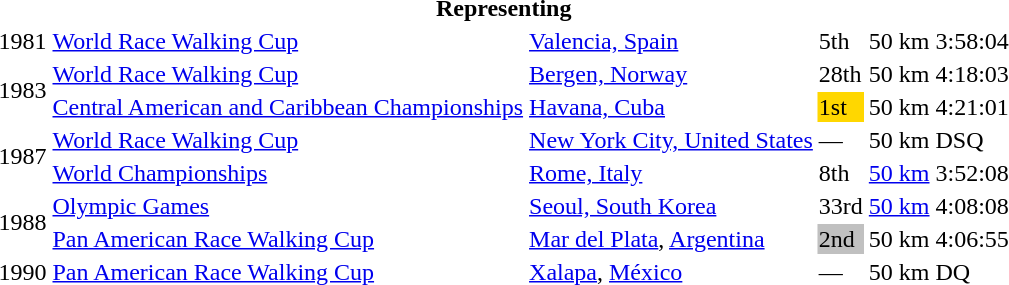<table>
<tr>
<th colspan="6">Representing </th>
</tr>
<tr>
<td>1981</td>
<td><a href='#'>World Race Walking Cup</a></td>
<td><a href='#'>Valencia, Spain</a></td>
<td>5th</td>
<td>50 km</td>
<td>3:58:04</td>
</tr>
<tr>
<td rowspan=2>1983</td>
<td><a href='#'>World Race Walking Cup</a></td>
<td><a href='#'>Bergen, Norway</a></td>
<td>28th</td>
<td>50 km</td>
<td>4:18:03</td>
</tr>
<tr>
<td><a href='#'>Central American and Caribbean Championships</a></td>
<td><a href='#'>Havana, Cuba</a></td>
<td bgcolor=gold>1st</td>
<td>50 km</td>
<td>4:21:01</td>
</tr>
<tr>
<td rowspan=2>1987</td>
<td><a href='#'>World Race Walking Cup</a></td>
<td><a href='#'>New York City, United States</a></td>
<td>—</td>
<td>50 km</td>
<td>DSQ</td>
</tr>
<tr>
<td><a href='#'>World Championships</a></td>
<td><a href='#'>Rome, Italy</a></td>
<td>8th</td>
<td><a href='#'>50 km</a></td>
<td>3:52:08</td>
</tr>
<tr>
<td rowspan=2>1988</td>
<td><a href='#'>Olympic Games</a></td>
<td><a href='#'>Seoul, South Korea</a></td>
<td>33rd</td>
<td><a href='#'>50 km</a></td>
<td>4:08:08</td>
</tr>
<tr>
<td><a href='#'>Pan American Race Walking Cup</a></td>
<td><a href='#'>Mar del Plata</a>, <a href='#'>Argentina</a></td>
<td bgcolor=silver>2nd</td>
<td>50 km</td>
<td>4:06:55</td>
</tr>
<tr>
<td>1990</td>
<td><a href='#'>Pan American Race Walking Cup</a></td>
<td><a href='#'>Xalapa</a>, <a href='#'>México</a></td>
<td>—</td>
<td>50 km</td>
<td>DQ</td>
</tr>
</table>
